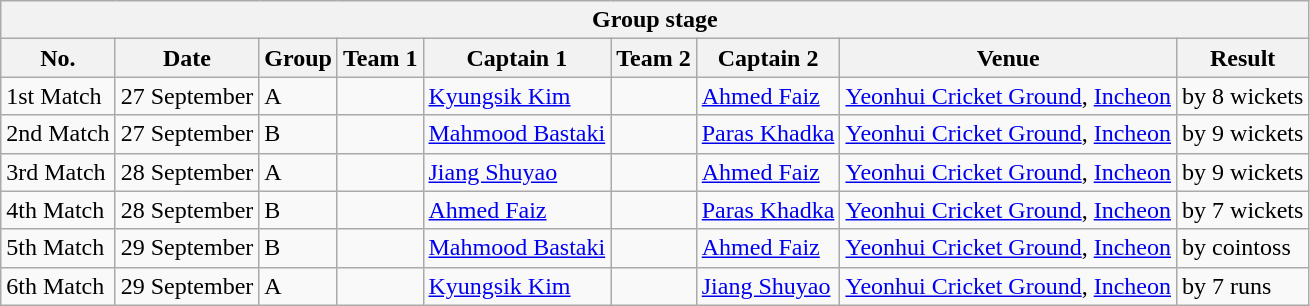<table class="wikitable">
<tr>
<th colspan="9">Group stage</th>
</tr>
<tr>
<th>No.</th>
<th>Date</th>
<th>Group</th>
<th>Team 1</th>
<th>Captain 1</th>
<th>Team 2</th>
<th>Captain 2</th>
<th>Venue</th>
<th>Result</th>
</tr>
<tr>
<td>1st Match</td>
<td>27 September</td>
<td>A</td>
<td></td>
<td><a href='#'>Kyungsik Kim</a></td>
<td></td>
<td><a href='#'>Ahmed Faiz</a></td>
<td><a href='#'>Yeonhui Cricket Ground</a>, <a href='#'>Incheon</a></td>
<td> by 8 wickets</td>
</tr>
<tr>
<td>2nd Match</td>
<td>27 September</td>
<td>B</td>
<td></td>
<td><a href='#'>Mahmood Bastaki</a></td>
<td></td>
<td><a href='#'>Paras Khadka</a></td>
<td><a href='#'>Yeonhui Cricket Ground</a>, <a href='#'>Incheon</a></td>
<td> by 9 wickets</td>
</tr>
<tr>
<td>3rd Match</td>
<td>28 September</td>
<td>A</td>
<td></td>
<td><a href='#'>Jiang Shuyao</a></td>
<td></td>
<td><a href='#'>Ahmed Faiz</a></td>
<td><a href='#'>Yeonhui Cricket Ground</a>, <a href='#'>Incheon</a></td>
<td> by 9 wickets</td>
</tr>
<tr>
<td>4th Match</td>
<td>28 September</td>
<td>B</td>
<td></td>
<td><a href='#'>Ahmed Faiz</a></td>
<td></td>
<td><a href='#'>Paras Khadka</a></td>
<td><a href='#'>Yeonhui Cricket Ground</a>, <a href='#'>Incheon</a></td>
<td> by 7 wickets</td>
</tr>
<tr>
<td>5th Match</td>
<td>29 September</td>
<td>B</td>
<td></td>
<td><a href='#'>Mahmood Bastaki</a></td>
<td></td>
<td><a href='#'>Ahmed Faiz</a></td>
<td><a href='#'>Yeonhui Cricket Ground</a>, <a href='#'>Incheon</a></td>
<td> by cointoss</td>
</tr>
<tr>
<td>6th Match</td>
<td>29 September</td>
<td>A</td>
<td></td>
<td><a href='#'>Kyungsik Kim</a></td>
<td></td>
<td><a href='#'>Jiang Shuyao</a></td>
<td><a href='#'>Yeonhui Cricket Ground</a>, <a href='#'>Incheon</a></td>
<td> by 7 runs</td>
</tr>
</table>
